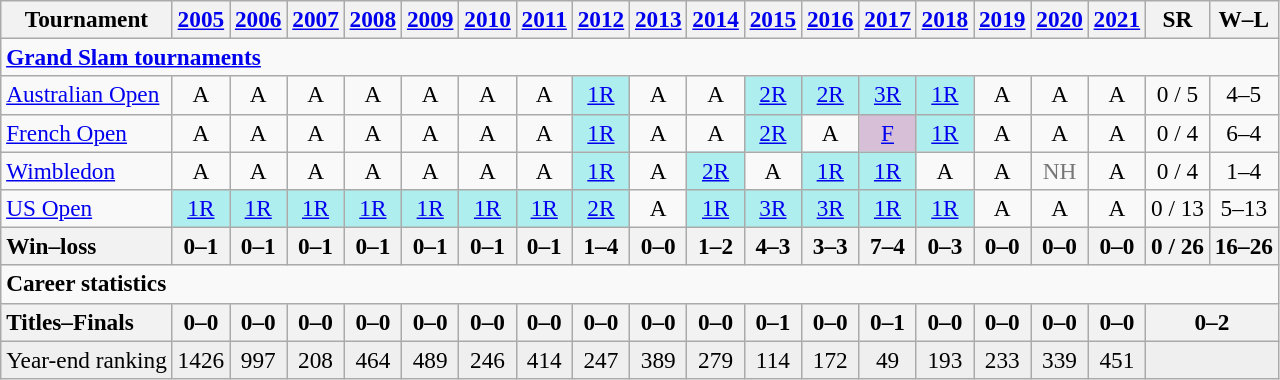<table class=wikitable style=text-align:center;font-size:97%>
<tr>
<th>Tournament</th>
<th><a href='#'>2005</a></th>
<th><a href='#'>2006</a></th>
<th><a href='#'>2007</a></th>
<th><a href='#'>2008</a></th>
<th><a href='#'>2009</a></th>
<th><a href='#'>2010</a></th>
<th><a href='#'>2011</a></th>
<th><a href='#'>2012</a></th>
<th><a href='#'>2013</a></th>
<th><a href='#'>2014</a></th>
<th><a href='#'>2015</a></th>
<th><a href='#'>2016</a></th>
<th><a href='#'>2017</a></th>
<th><a href='#'>2018</a></th>
<th><a href='#'>2019</a></th>
<th><a href='#'>2020</a></th>
<th><a href='#'>2021</a></th>
<th>SR</th>
<th>W–L</th>
</tr>
<tr>
<td colspan=20 align=left><a href='#'><strong>Grand Slam tournaments</strong></a></td>
</tr>
<tr>
<td align=left><a href='#'>Australian Open</a></td>
<td>A</td>
<td>A</td>
<td>A</td>
<td>A</td>
<td>A</td>
<td>A</td>
<td>A</td>
<td bgcolor=afeeee><a href='#'>1R</a></td>
<td>A</td>
<td>A</td>
<td bgcolor=afeeee><a href='#'>2R</a></td>
<td bgcolor=afeeee><a href='#'>2R</a></td>
<td bgcolor=afeeee><a href='#'>3R</a></td>
<td bgcolor=afeeee><a href='#'>1R</a></td>
<td>A</td>
<td>A</td>
<td>A</td>
<td>0 / 5</td>
<td>4–5</td>
</tr>
<tr>
<td align=left><a href='#'>French Open</a></td>
<td>A</td>
<td>A</td>
<td>A</td>
<td>A</td>
<td>A</td>
<td>A</td>
<td>A</td>
<td bgcolor=afeeee><a href='#'>1R</a></td>
<td>A</td>
<td>A</td>
<td bgcolor=afeeee><a href='#'>2R</a></td>
<td>A</td>
<td bgcolor=thistle><a href='#'>F</a></td>
<td bgcolor=afeeee><a href='#'>1R</a></td>
<td>A</td>
<td>A</td>
<td>A</td>
<td>0 / 4</td>
<td>6–4</td>
</tr>
<tr>
<td align=left><a href='#'>Wimbledon</a></td>
<td>A</td>
<td>A</td>
<td>A</td>
<td>A</td>
<td>A</td>
<td>A</td>
<td>A</td>
<td bgcolor=afeeee><a href='#'>1R</a></td>
<td>A</td>
<td bgcolor=afeeee><a href='#'>2R</a></td>
<td>A</td>
<td bgcolor=afeeee><a href='#'>1R</a></td>
<td bgcolor=afeeee><a href='#'>1R</a></td>
<td>A</td>
<td>A</td>
<td style=color:#767676>NH</td>
<td>A</td>
<td>0 / 4</td>
<td>1–4</td>
</tr>
<tr>
<td align=left><a href='#'>US Open</a></td>
<td bgcolor=afeeee><a href='#'>1R</a></td>
<td bgcolor=afeeee><a href='#'>1R</a></td>
<td bgcolor=afeeee><a href='#'>1R</a></td>
<td bgcolor=afeeee><a href='#'>1R</a></td>
<td bgcolor=afeeee><a href='#'>1R</a></td>
<td bgcolor=afeeee><a href='#'>1R</a></td>
<td bgcolor=afeeee><a href='#'>1R</a></td>
<td bgcolor=afeeee><a href='#'>2R</a></td>
<td>A</td>
<td bgcolor=afeeee><a href='#'>1R</a></td>
<td bgcolor=afeeee><a href='#'>3R</a></td>
<td bgcolor=afeeee><a href='#'>3R</a></td>
<td bgcolor=afeeee><a href='#'>1R</a></td>
<td bgcolor=afeeee><a href='#'>1R</a></td>
<td>A</td>
<td>A</td>
<td>A</td>
<td>0 / 13</td>
<td>5–13</td>
</tr>
<tr>
<th style=text-align:left>Win–loss</th>
<th>0–1</th>
<th>0–1</th>
<th>0–1</th>
<th>0–1</th>
<th>0–1</th>
<th>0–1</th>
<th>0–1</th>
<th>1–4</th>
<th>0–0</th>
<th>1–2</th>
<th>4–3</th>
<th>3–3</th>
<th>7–4</th>
<th>0–3</th>
<th>0–0</th>
<th>0–0</th>
<th>0–0</th>
<th>0 / 26</th>
<th>16–26</th>
</tr>
<tr>
<td colspan=25 align=left><strong>Career statistics</strong></td>
</tr>
<tr>
<th style=text-align:left>Titles–Finals</th>
<th>0–0</th>
<th>0–0</th>
<th>0–0</th>
<th>0–0</th>
<th>0–0</th>
<th>0–0</th>
<th>0–0</th>
<th>0–0</th>
<th>0–0</th>
<th>0–0</th>
<th>0–1</th>
<th>0–0</th>
<th>0–1</th>
<th>0–0</th>
<th>0–0</th>
<th>0–0</th>
<th>0–0</th>
<th colspan=2>0–2</th>
</tr>
<tr bgcolor=efefef>
<td align=left>Year-end ranking</td>
<td>1426</td>
<td>997</td>
<td>208</td>
<td>464</td>
<td>489</td>
<td>246</td>
<td>414</td>
<td>247</td>
<td>389</td>
<td>279</td>
<td>114</td>
<td>172</td>
<td>49</td>
<td>193</td>
<td>233</td>
<td>339</td>
<td>451</td>
<td colspan=2></td>
</tr>
</table>
